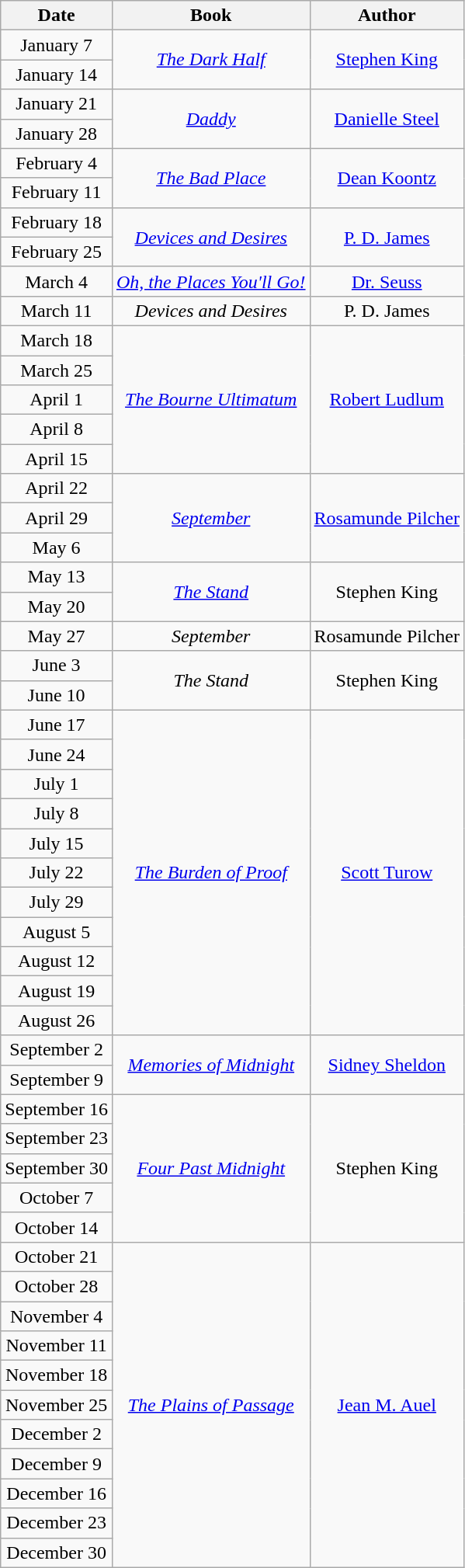<table class="wikitable sortable" style="text-align: center">
<tr>
<th>Date</th>
<th>Book</th>
<th>Author</th>
</tr>
<tr>
<td>January 7</td>
<td rowspan=2><em><a href='#'>The Dark Half</a></em></td>
<td rowspan=2><a href='#'>Stephen King</a></td>
</tr>
<tr>
<td>January 14</td>
</tr>
<tr>
<td>January 21</td>
<td rowspan=2><em><a href='#'>Daddy</a></em></td>
<td rowspan=2><a href='#'>Danielle Steel</a></td>
</tr>
<tr>
<td>January 28</td>
</tr>
<tr>
<td>February 4</td>
<td rowspan=2><em><a href='#'>The Bad Place</a></em></td>
<td rowspan=2><a href='#'>Dean Koontz</a></td>
</tr>
<tr>
<td>February 11</td>
</tr>
<tr>
<td>February 18</td>
<td rowspan=2><em><a href='#'>Devices and Desires</a></em></td>
<td rowspan=2><a href='#'>P. D. James</a></td>
</tr>
<tr>
<td>February 25</td>
</tr>
<tr>
<td>March 4</td>
<td><em><a href='#'>Oh, the Places You'll Go!</a></em></td>
<td><a href='#'>Dr. Seuss</a></td>
</tr>
<tr>
<td>March 11</td>
<td><em>Devices and Desires</em></td>
<td>P. D. James</td>
</tr>
<tr>
<td>March 18</td>
<td rowspan=5><em><a href='#'>The Bourne Ultimatum</a></em></td>
<td rowspan=5><a href='#'>Robert Ludlum</a></td>
</tr>
<tr>
<td>March 25</td>
</tr>
<tr>
<td>April 1</td>
</tr>
<tr>
<td>April 8</td>
</tr>
<tr>
<td>April 15</td>
</tr>
<tr>
<td>April 22</td>
<td rowspan=3><em><a href='#'>September</a></em></td>
<td rowspan=3><a href='#'>Rosamunde Pilcher</a></td>
</tr>
<tr>
<td>April 29</td>
</tr>
<tr>
<td>May 6</td>
</tr>
<tr>
<td>May 13</td>
<td rowspan=2><em><a href='#'>The Stand</a></em></td>
<td rowspan=2>Stephen King</td>
</tr>
<tr>
<td>May 20</td>
</tr>
<tr>
<td>May 27</td>
<td><em>September</em></td>
<td>Rosamunde Pilcher</td>
</tr>
<tr>
<td>June 3</td>
<td rowspan=2><em>The Stand</em></td>
<td rowspan=2>Stephen King</td>
</tr>
<tr>
<td>June 10</td>
</tr>
<tr>
<td>June 17</td>
<td rowspan=11><em><a href='#'>The Burden of Proof</a></em></td>
<td rowspan=11><a href='#'>Scott Turow</a></td>
</tr>
<tr>
<td>June 24</td>
</tr>
<tr>
<td>July 1</td>
</tr>
<tr>
<td>July 8</td>
</tr>
<tr>
<td>July 15</td>
</tr>
<tr>
<td>July 22</td>
</tr>
<tr>
<td>July 29</td>
</tr>
<tr>
<td>August 5</td>
</tr>
<tr>
<td>August 12</td>
</tr>
<tr>
<td>August 19</td>
</tr>
<tr>
<td>August 26</td>
</tr>
<tr>
<td>September 2</td>
<td rowspan=2><em><a href='#'>Memories of Midnight</a></em></td>
<td rowspan=2><a href='#'>Sidney Sheldon</a></td>
</tr>
<tr>
<td>September 9</td>
</tr>
<tr>
<td>September 16</td>
<td rowspan=5><em><a href='#'>Four Past Midnight</a></em></td>
<td rowspan=5>Stephen King</td>
</tr>
<tr>
<td>September 23</td>
</tr>
<tr>
<td>September 30</td>
</tr>
<tr>
<td>October 7</td>
</tr>
<tr>
<td>October 14</td>
</tr>
<tr>
<td>October 21</td>
<td rowspan=11><em><a href='#'>The Plains of Passage</a></em></td>
<td rowspan=11><a href='#'>Jean M. Auel</a></td>
</tr>
<tr>
<td>October 28</td>
</tr>
<tr>
<td>November 4</td>
</tr>
<tr>
<td>November 11</td>
</tr>
<tr>
<td>November 18</td>
</tr>
<tr>
<td>November 25</td>
</tr>
<tr>
<td>December 2</td>
</tr>
<tr>
<td>December 9</td>
</tr>
<tr>
<td>December 16</td>
</tr>
<tr>
<td>December 23</td>
</tr>
<tr>
<td>December 30</td>
</tr>
</table>
